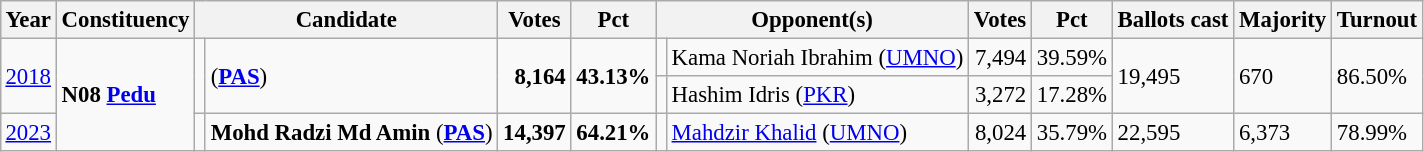<table class="wikitable" style="margin:0.5em ; font-size:95%">
<tr>
<th>Year</th>
<th>Constituency</th>
<th colspan=2>Candidate</th>
<th>Votes</th>
<th>Pct</th>
<th colspan=2>Opponent(s)</th>
<th>Votes</th>
<th>Pct</th>
<th>Ballots cast</th>
<th>Majority</th>
<th>Turnout</th>
</tr>
<tr>
<td rowspan=2><a href='#'>2018</a></td>
<td rowspan=3><strong>N08 <a href='#'>Pedu</a></strong></td>
<td rowspan=2 ></td>
<td rowspan=2> (<a href='#'><strong>PAS</strong></a>)</td>
<td rowspan=2 align=right><strong>8,164</strong></td>
<td rowspan=2><strong>43.13%</strong></td>
<td></td>
<td>Kama Noriah Ibrahim (<a href='#'>UMNO</a>)</td>
<td align=right>7,494</td>
<td>39.59%</td>
<td rowspan=2>19,495</td>
<td rowspan=2>670</td>
<td rowspan=2>86.50%</td>
</tr>
<tr>
<td></td>
<td>Hashim Idris (<a href='#'>PKR</a>)</td>
<td align=right>3,272</td>
<td>17.28%</td>
</tr>
<tr>
<td><a href='#'>2023</a></td>
<td bgcolor=></td>
<td><strong>Mohd Radzi Md Amin</strong> (<a href='#'><strong>PAS</strong></a>)</td>
<td align=right><strong>14,397</strong></td>
<td><strong>64.21%</strong></td>
<td></td>
<td><a href='#'>Mahdzir Khalid</a> (<a href='#'>UMNO</a>)</td>
<td align=right>8,024</td>
<td>35.79%</td>
<td>22,595</td>
<td>6,373</td>
<td>78.99%</td>
</tr>
</table>
